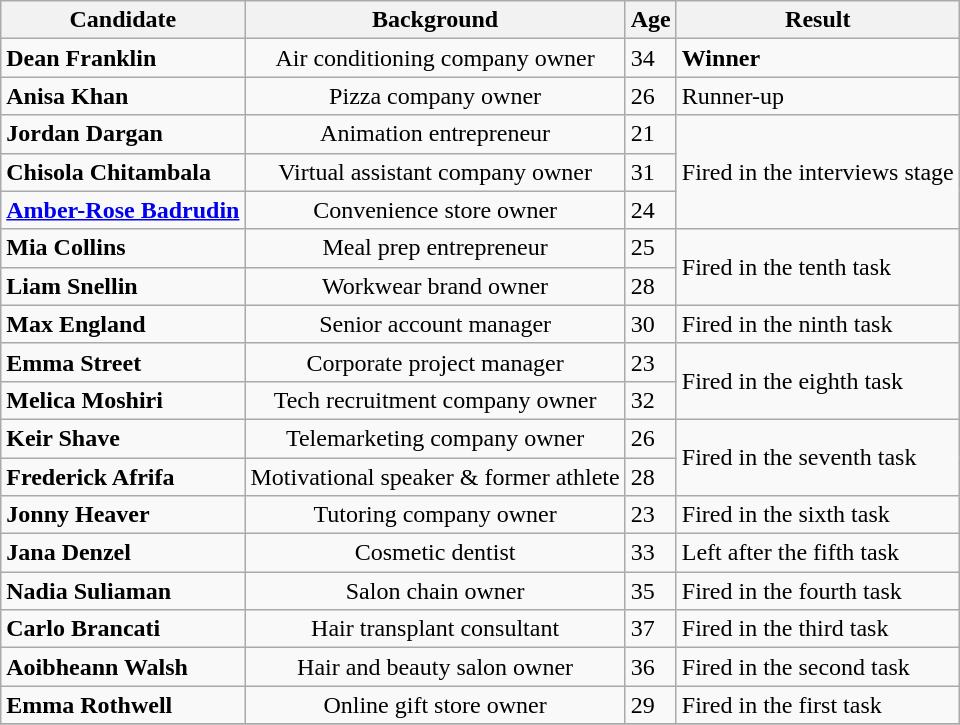<table class="wikitable sortable">
<tr>
<th>Candidate</th>
<th>Background</th>
<th>Age</th>
<th>Result</th>
</tr>
<tr>
<td><strong>Dean Franklin</strong></td>
<td style="text-align:center">Air conditioning company owner</td>
<td>34</td>
<td><strong>Winner</strong></td>
</tr>
<tr>
<td><strong>Anisa Khan</strong></td>
<td style="text-align:center">Pizza company owner</td>
<td>26</td>
<td>Runner-up</td>
</tr>
<tr>
<td><strong>Jordan Dargan</strong></td>
<td style="text-align:center">Animation entrepreneur</td>
<td>21</td>
<td rowspan="3">Fired in the interviews stage</td>
</tr>
<tr>
<td><strong>Chisola Chitambala</strong></td>
<td style="text-align:center">Virtual assistant company owner</td>
<td>31</td>
</tr>
<tr>
<td><strong><a href='#'>Amber-Rose Badrudin</a></strong></td>
<td style="text-align:center">Convenience store owner</td>
<td>24</td>
</tr>
<tr>
<td><strong>Mia Collins</strong></td>
<td style="text-align:center">Meal prep entrepreneur</td>
<td>25</td>
<td rowspan="2">Fired in the tenth task</td>
</tr>
<tr>
<td><strong>Liam Snellin</strong></td>
<td style="text-align:center">Workwear brand owner</td>
<td>28</td>
</tr>
<tr>
<td><strong>Max England</strong></td>
<td style="text-align:center">Senior account manager</td>
<td>30</td>
<td>Fired in the ninth task</td>
</tr>
<tr>
<td><strong>Emma Street</strong></td>
<td style="text-align:center">Corporate project manager</td>
<td>23</td>
<td rowspan="2">Fired in the eighth task</td>
</tr>
<tr>
<td><strong>Melica Moshiri</strong></td>
<td style="text-align:center">Tech recruitment company owner</td>
<td>32</td>
</tr>
<tr>
<td><strong>Keir Shave</strong></td>
<td style="text-align:center">Telemarketing company owner</td>
<td>26</td>
<td rowspan="2">Fired in the seventh task</td>
</tr>
<tr>
<td><strong>Frederick Afrifa</strong></td>
<td style="text-align:center">Motivational speaker & former athlete</td>
<td>28</td>
</tr>
<tr>
<td><strong>Jonny Heaver</strong></td>
<td style="text-align:center">Tutoring company owner</td>
<td>23</td>
<td>Fired in the sixth task</td>
</tr>
<tr>
<td><strong>Jana Denzel</strong></td>
<td style="text-align:center">Cosmetic dentist</td>
<td>33</td>
<td>Left after the fifth task</td>
</tr>
<tr>
<td><strong>Nadia Suliaman</strong></td>
<td style="text-align:center">Salon chain owner</td>
<td>35</td>
<td>Fired in the fourth task</td>
</tr>
<tr>
<td><strong>Carlo Brancati</strong></td>
<td style="text-align:center">Hair transplant consultant</td>
<td>37</td>
<td>Fired in the third task</td>
</tr>
<tr>
<td><strong>Aoibheann Walsh</strong></td>
<td style="text-align:center">Hair and beauty salon owner</td>
<td>36</td>
<td>Fired in the second task</td>
</tr>
<tr>
<td><strong>Emma Rothwell</strong></td>
<td style="text-align:center">Online gift store owner</td>
<td>29</td>
<td>Fired in the first task</td>
</tr>
<tr>
</tr>
</table>
